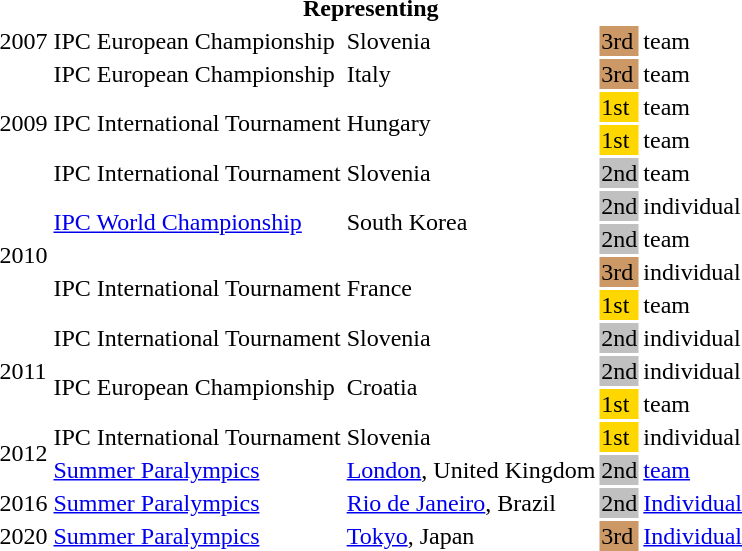<table>
<tr>
<th colspan="5">Representing </th>
</tr>
<tr>
<td>2007</td>
<td>IPC European Championship</td>
<td>Slovenia</td>
<td bgcolor="#cc9966">3rd</td>
<td>team</td>
</tr>
<tr>
<td rowspan=4>2009</td>
<td>IPC European Championship</td>
<td>Italy</td>
<td bgcolor="#cc9966">3rd</td>
<td>team</td>
</tr>
<tr>
<td rowspan=2>IPC International Tournament</td>
<td rowspan=2>Hungary</td>
<td bgcolor=gold>1st</td>
<td>team</td>
</tr>
<tr>
<td bgcolor=gold>1st</td>
<td>team</td>
</tr>
<tr>
<td>IPC International Tournament</td>
<td>Slovenia</td>
<td bgcolor=silver>2nd</td>
<td>team</td>
</tr>
<tr>
<td rowspan=4>2010</td>
<td rowspan=2><a href='#'>IPC World Championship</a></td>
<td rowspan=2>South Korea</td>
<td bgcolor=silver>2nd</td>
<td>individual</td>
</tr>
<tr>
<td bgcolor=silver>2nd</td>
<td>team</td>
</tr>
<tr>
<td rowspan=2>IPC International Tournament</td>
<td rowspan=2>France</td>
<td bgcolor="#cc9966">3rd</td>
<td>individual</td>
</tr>
<tr>
<td bgcolor=gold>1st</td>
<td>team</td>
</tr>
<tr>
<td rowspan=3>2011</td>
<td>IPC International Tournament</td>
<td>Slovenia</td>
<td bgcolor=silver>2nd</td>
<td>individual</td>
</tr>
<tr>
<td rowspan=2>IPC European Championship</td>
<td rowspan=2>Croatia</td>
<td bgcolor=silver>2nd</td>
<td>individual</td>
</tr>
<tr>
<td bgcolor=gold>1st</td>
<td>team</td>
</tr>
<tr>
<td rowspan=2>2012</td>
<td>IPC International Tournament</td>
<td>Slovenia</td>
<td bgcolor=gold>1st</td>
<td>individual</td>
</tr>
<tr>
<td><a href='#'>Summer Paralympics</a></td>
<td><a href='#'>London</a>, United Kingdom</td>
<td bgcolor=silver>2nd</td>
<td><a href='#'>team</a></td>
</tr>
<tr>
<td>2016</td>
<td><a href='#'>Summer Paralympics</a></td>
<td><a href='#'>Rio de Janeiro</a>, Brazil</td>
<td bgcolor=silver>2nd</td>
<td><a href='#'>Individual</a></td>
</tr>
<tr>
<td>2020</td>
<td><a href='#'>Summer Paralympics</a></td>
<td><a href='#'>Tokyo</a>, Japan</td>
<td bgcolor="#cc9966">3rd</td>
<td><a href='#'>Individual</a></td>
</tr>
</table>
